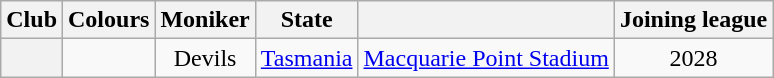<table class=wikitable style=text-align:center>
<tr>
<th>Club</th>
<th>Colours</th>
<th>Moniker</th>
<th>State</th>
<th></th>
<th>Joining league</th>
</tr>
<tr>
<th></th>
<td></td>
<td>Devils</td>
<td align=left><a href='#'>Tasmania</a></td>
<td><a href='#'>Macquarie Point Stadium</a></td>
<td>2028</td>
</tr>
</table>
